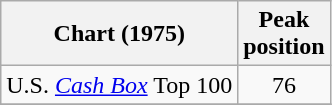<table class="wikitable">
<tr>
<th>Chart (1975)</th>
<th>Peak<br>position</th>
</tr>
<tr>
<td>U.S. <a href='#'><em>Cash Box</em></a> Top 100</td>
<td align="center">76</td>
</tr>
<tr>
</tr>
</table>
